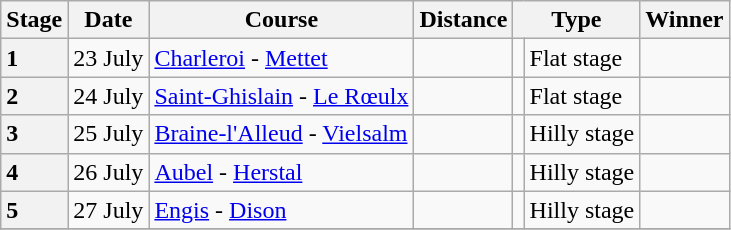<table class="wikitable">
<tr>
<th>Stage</th>
<th>Date</th>
<th>Course</th>
<th>Distance</th>
<th colspan="2">Type</th>
<th>Winner</th>
</tr>
<tr>
<th style="text-align:left">1</th>
<td align=right>23 July</td>
<td><a href='#'>Charleroi</a> - <a href='#'>Mettet</a></td>
<td style="text-align:center;"></td>
<td></td>
<td>Flat stage</td>
<td></td>
</tr>
<tr>
<th style="text-align:left">2</th>
<td align=right>24 July</td>
<td><a href='#'>Saint-Ghislain</a> - <a href='#'>Le Rœulx</a></td>
<td style="text-align:center;"></td>
<td></td>
<td>Flat stage</td>
<td></td>
</tr>
<tr>
<th style="text-align:left">3</th>
<td align=right>25 July</td>
<td><a href='#'>Braine-l'Alleud</a> - <a href='#'>Vielsalm</a></td>
<td style="text-align:center;"></td>
<td></td>
<td>Hilly stage</td>
<td></td>
</tr>
<tr>
<th style="text-align:left">4</th>
<td align=right>26 July</td>
<td><a href='#'>Aubel</a> - <a href='#'>Herstal</a></td>
<td style="text-align:center;"></td>
<td></td>
<td>Hilly stage</td>
<td></td>
</tr>
<tr>
<th style="text-align:left">5</th>
<td align=right>27 July</td>
<td><a href='#'>Engis</a> - <a href='#'>Dison</a></td>
<td style="text-align:center;"></td>
<td></td>
<td>Hilly stage</td>
<td></td>
</tr>
<tr>
</tr>
</table>
